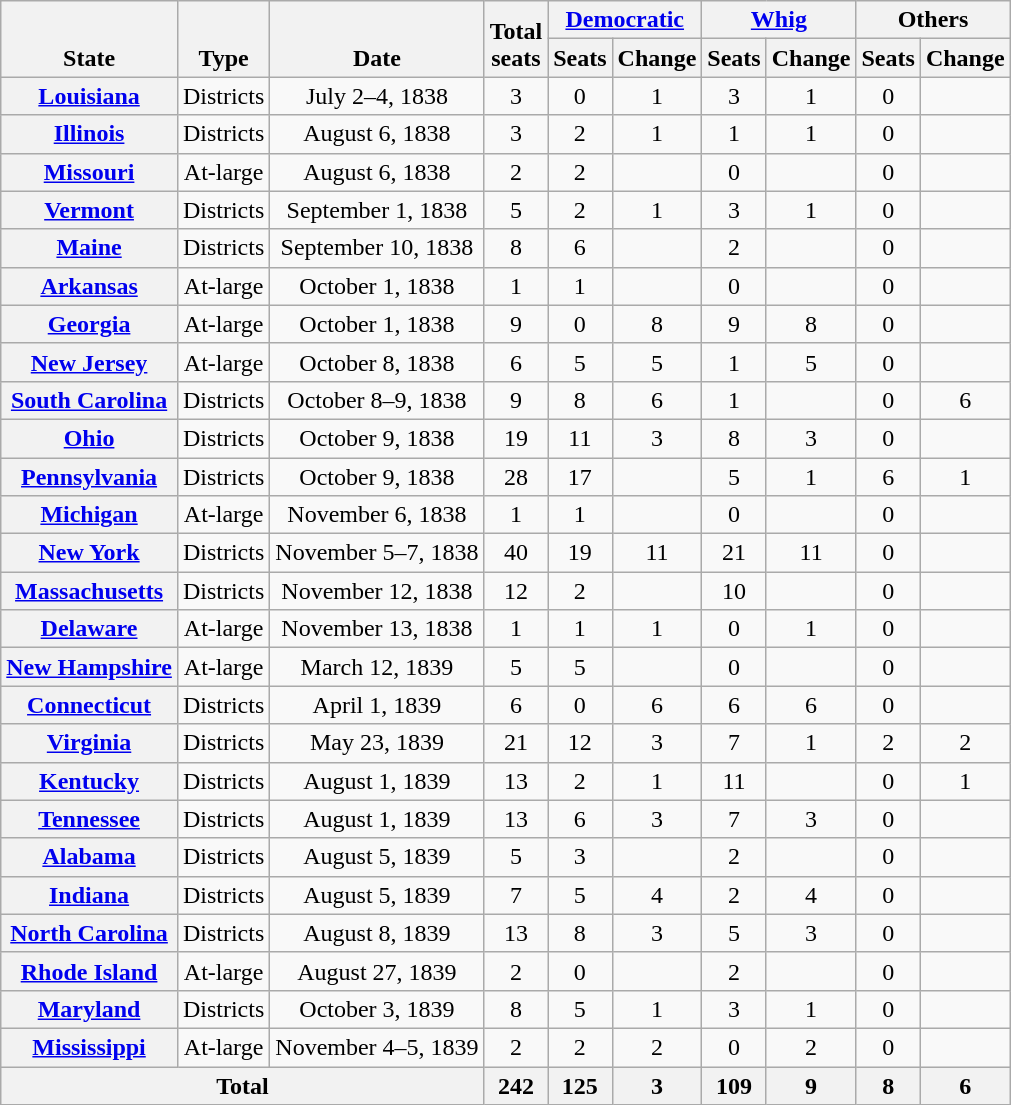<table class="wikitable sortable" style="text-align:center">
<tr valign=bottom>
<th rowspan=2>State</th>
<th rowspan=2>Type</th>
<th rowspan=2>Date</th>
<th rowspan=2>Total<br>seats</th>
<th colspan=2 ><a href='#'>Democratic</a></th>
<th colspan=2 ><a href='#'>Whig</a></th>
<th colspan=2>Others</th>
</tr>
<tr>
<th>Seats</th>
<th>Change</th>
<th>Seats</th>
<th>Change</th>
<th>Seats</th>
<th>Change</th>
</tr>
<tr>
<th><a href='#'>Louisiana</a></th>
<td>Districts</td>
<td data-sort-value="July 4, 1838">July 2–4, 1838</td>
<td>3</td>
<td>0</td>
<td>1</td>
<td>3</td>
<td>1</td>
<td>0</td>
<td data-sort-value=0></td>
</tr>
<tr>
<th><a href='#'>Illinois</a></th>
<td>Districts</td>
<td>August 6, 1838</td>
<td>3</td>
<td>2</td>
<td>1</td>
<td>1</td>
<td>1</td>
<td>0</td>
<td data-sort-value=0></td>
</tr>
<tr>
<th><a href='#'>Missouri</a></th>
<td>At-large</td>
<td>August 6, 1838</td>
<td>2</td>
<td>2</td>
<td></td>
<td>0</td>
<td></td>
<td>0</td>
<td data-sort-value=0></td>
</tr>
<tr>
<th><a href='#'>Vermont</a></th>
<td>Districts</td>
<td>September 1, 1838</td>
<td>5</td>
<td>2</td>
<td>1</td>
<td>3</td>
<td>1</td>
<td>0</td>
<td data-sort-value=0></td>
</tr>
<tr>
<th><a href='#'>Maine</a></th>
<td>Districts</td>
<td>September 10, 1838</td>
<td>8</td>
<td>6</td>
<td></td>
<td>2</td>
<td></td>
<td>0</td>
<td data-sort-value=0></td>
</tr>
<tr>
<th><a href='#'>Arkansas</a></th>
<td>At-large</td>
<td>October 1, 1838</td>
<td>1</td>
<td>1</td>
<td></td>
<td>0</td>
<td></td>
<td>0</td>
<td data-sort-value=0></td>
</tr>
<tr>
<th><a href='#'>Georgia</a></th>
<td>At-large</td>
<td>October 1, 1838</td>
<td>9</td>
<td>0</td>
<td>8</td>
<td>9</td>
<td>8</td>
<td>0</td>
<td data-sort-value=0></td>
</tr>
<tr>
<th><a href='#'>New Jersey</a></th>
<td>At-large</td>
<td>October 8, 1838</td>
<td>6</td>
<td>5</td>
<td>5</td>
<td>1</td>
<td>5</td>
<td>0</td>
<td data-sort-value=0></td>
</tr>
<tr>
<th><a href='#'>South Carolina</a></th>
<td>Districts</td>
<td data-sort-value="October 9, 1838">October 8–9, 1838</td>
<td>9</td>
<td>8</td>
<td>6</td>
<td>1</td>
<td></td>
<td>0</td>
<td data-sort-value="-6">6</td>
</tr>
<tr>
<th><a href='#'>Ohio</a></th>
<td>Districts</td>
<td>October 9, 1838</td>
<td>19</td>
<td>11</td>
<td>3</td>
<td>8</td>
<td>3</td>
<td>0</td>
<td data-sort-value=0></td>
</tr>
<tr>
<th><a href='#'>Pennsylvania</a></th>
<td>Districts</td>
<td>October 9, 1838</td>
<td>28</td>
<td>17</td>
<td></td>
<td>5</td>
<td>1</td>
<td>6</td>
<td data-sort-value="-1">1</td>
</tr>
<tr>
<th><a href='#'>Michigan</a></th>
<td>At-large</td>
<td>November 6, 1838</td>
<td>1</td>
<td>1</td>
<td></td>
<td>0</td>
<td></td>
<td>0</td>
<td data-sort-value=0></td>
</tr>
<tr>
<th><a href='#'>New York</a></th>
<td>Districts</td>
<td data-sort-value="November 7, 1838">November 5–7, 1838</td>
<td>40</td>
<td>19</td>
<td>11</td>
<td>21</td>
<td>11</td>
<td>0</td>
<td data-sort-value=0></td>
</tr>
<tr>
<th><a href='#'>Massachusetts</a></th>
<td>Districts</td>
<td>November 12, 1838</td>
<td>12</td>
<td>2</td>
<td></td>
<td>10</td>
<td></td>
<td>0</td>
<td data-sort-value=0></td>
</tr>
<tr>
<th><a href='#'>Delaware</a></th>
<td>At-large</td>
<td>November 13, 1838</td>
<td>1</td>
<td>1</td>
<td>1</td>
<td>0</td>
<td>1</td>
<td>0</td>
<td data-sort-value=0></td>
</tr>
<tr>
<th><a href='#'>New Hampshire</a></th>
<td>At-large</td>
<td>March 12, 1839</td>
<td>5</td>
<td>5</td>
<td></td>
<td>0</td>
<td></td>
<td>0</td>
<td data-sort-value=0></td>
</tr>
<tr>
<th><a href='#'>Connecticut</a></th>
<td>Districts</td>
<td>April 1, 1839</td>
<td>6</td>
<td>0</td>
<td>6</td>
<td>6</td>
<td>6</td>
<td>0</td>
<td data-sort-value=0></td>
</tr>
<tr>
<th><a href='#'>Virginia</a></th>
<td>Districts</td>
<td>May 23, 1839</td>
<td>21</td>
<td>12</td>
<td>3</td>
<td>7</td>
<td>1</td>
<td>2</td>
<td data-sort-value="2">2</td>
</tr>
<tr>
<th><a href='#'>Kentucky</a></th>
<td>Districts</td>
<td>August 1, 1839</td>
<td>13</td>
<td>2</td>
<td>1</td>
<td>11</td>
<td></td>
<td>0</td>
<td data-sort-value="-1">1</td>
</tr>
<tr>
<th><a href='#'>Tennessee</a></th>
<td>Districts</td>
<td>August 1, 1839</td>
<td>13</td>
<td>6</td>
<td>3</td>
<td>7</td>
<td>3</td>
<td>0</td>
<td data-sort-value=0></td>
</tr>
<tr>
<th><a href='#'>Alabama</a></th>
<td>Districts</td>
<td>August 5, 1839</td>
<td>5</td>
<td>3</td>
<td></td>
<td>2</td>
<td></td>
<td>0</td>
<td data-sort-value=0></td>
</tr>
<tr>
<th><a href='#'>Indiana</a></th>
<td>Districts</td>
<td>August 5, 1839</td>
<td>7</td>
<td>5</td>
<td>4</td>
<td>2</td>
<td>4</td>
<td>0</td>
<td data-sort-value=0></td>
</tr>
<tr>
<th><a href='#'>North Carolina</a></th>
<td>Districts</td>
<td>August 8, 1839</td>
<td>13</td>
<td>8</td>
<td>3</td>
<td>5</td>
<td>3</td>
<td>0</td>
<td data-sort-value=0></td>
</tr>
<tr>
<th><a href='#'>Rhode Island</a></th>
<td>At-large</td>
<td>August 27, 1839</td>
<td>2</td>
<td>0</td>
<td></td>
<td>2</td>
<td></td>
<td>0</td>
<td data-sort-value=0></td>
</tr>
<tr>
<th><a href='#'>Maryland</a></th>
<td>Districts</td>
<td>October 3, 1839</td>
<td>8</td>
<td>5</td>
<td>1</td>
<td>3</td>
<td>1</td>
<td>0</td>
<td data-sort-value=0></td>
</tr>
<tr>
<th><a href='#'>Mississippi</a></th>
<td>At-large</td>
<td data-sort-value="November 5, 1839">November 4–5, 1839</td>
<td>2</td>
<td>2</td>
<td>2</td>
<td>0</td>
<td>2</td>
<td>0</td>
<td data-sort-value=0></td>
</tr>
<tr>
<th colspan=3 align=center>Total</th>
<th>242</th>
<th>125<br></th>
<th>3</th>
<th>109<br></th>
<th>9</th>
<th>8<br></th>
<th>6</th>
</tr>
</table>
